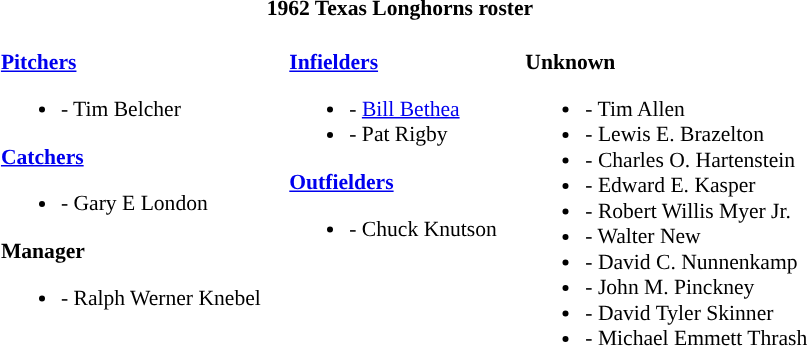<table class="toccolours" style="border-collapse:collapse; font-size:90%;">
<tr>
<th colspan=9>1962 Texas Longhorns roster</th>
</tr>
<tr>
<td width="03"> </td>
<td valign="top"><br><strong><a href='#'>Pitchers</a></strong><ul><li>- Tim Belcher</li></ul><strong><a href='#'>Catchers</a></strong><ul><li>- Gary E London</li></ul><strong>Manager</strong><ul><li>- Ralph Werner Knebel</li></ul></td>
<td width="15"> </td>
<td valign="top"><br><strong><a href='#'>Infielders</a></strong><ul><li>- <a href='#'>Bill Bethea</a></li><li>- Pat Rigby</li></ul><strong><a href='#'>Outfielders</a></strong><ul><li>- Chuck Knutson</li></ul></td>
<td width="15"> </td>
<td valign="top"><br><strong>Unknown</strong><ul><li>- Tim Allen</li><li>- Lewis E. Brazelton</li><li>- Charles O. Hartenstein</li><li>- Edward E. Kasper</li><li>- Robert Willis Myer Jr.</li><li>- Walter New</li><li>- David C. Nunnenkamp</li><li>- John M. Pinckney</li><li>- David Tyler Skinner</li><li>- Michael Emmett Thrash</li></ul></td>
</tr>
</table>
